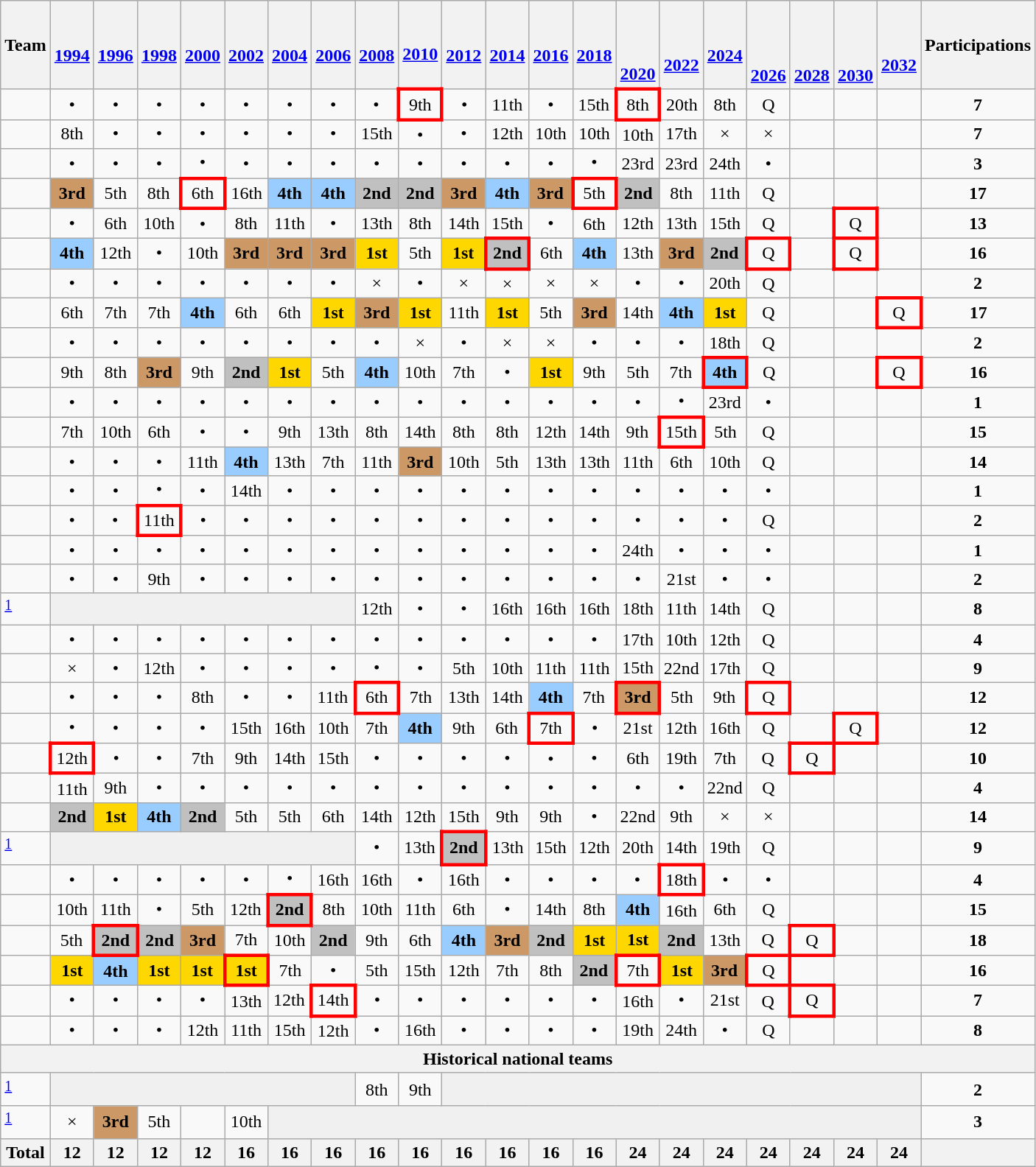<table class="wikitable" style="text-align: center">
<tr>
<th>Team</th>
<th><br><a href='#'>1994</a></th>
<th><br><a href='#'>1996</a></th>
<th><br><a href='#'>1998</a></th>
<th><br><a href='#'>2000</a></th>
<th><br><a href='#'>2002</a></th>
<th><br><a href='#'>2004</a></th>
<th><br><a href='#'>2006</a></th>
<th><br><a href='#'>2008</a></th>
<th><br><a href='#'>2010</a></th>
<th><br><a href='#'>2012</a></th>
<th><br><a href='#'>2014</a></th>
<th><br><a href='#'>2016</a></th>
<th><br><a href='#'>2018</a></th>
<th><br><br><br><a href='#'>2020</a></th>
<th><br><br><a href='#'>2022</a></th>
<th><br><a href='#'>2024</a></th>
<th><br><br><br><a href='#'>2026</a></th>
<th><br><br><br><a href='#'>2028</a></th>
<th><br><br><br><a href='#'>2030</a></th>
<th><br><br><a href='#'>2032</a></th>
<th>Participations</th>
</tr>
<tr>
<td align=left></td>
<td>•</td>
<td>•</td>
<td>•</td>
<td>•</td>
<td>•</td>
<td>•</td>
<td>•</td>
<td>•</td>
<td style="border:3px solid red">9th</td>
<td>•</td>
<td>11th</td>
<td>•</td>
<td>15th</td>
<td style="border:3px solid red">8th</td>
<td>20th</td>
<td>8th</td>
<td>Q</td>
<td></td>
<td></td>
<td></td>
<td><strong>7</strong></td>
</tr>
<tr>
<td align=left></td>
<td>8th</td>
<td>•</td>
<td>•</td>
<td>•</td>
<td>•</td>
<td>•</td>
<td>•</td>
<td>15th</td>
<td>•</td>
<td>•</td>
<td>12th</td>
<td>10th</td>
<td>10th</td>
<td>10th</td>
<td>17th</td>
<td>×</td>
<td>×</td>
<td></td>
<td></td>
<td></td>
<td><strong>7</strong></td>
</tr>
<tr>
<td align=left></td>
<td>•</td>
<td>•</td>
<td>•</td>
<td>•</td>
<td>•</td>
<td>•</td>
<td>•</td>
<td>•</td>
<td>•</td>
<td>•</td>
<td>•</td>
<td>•</td>
<td>•</td>
<td>23rd</td>
<td>23rd</td>
<td>24th</td>
<td>•</td>
<td></td>
<td></td>
<td></td>
<td><strong>3</strong></td>
</tr>
<tr>
<td align=left></td>
<td bgcolor=#cc9966><strong>3rd</strong></td>
<td>5th</td>
<td>8th</td>
<td style="border:3px solid red">6th</td>
<td>16th</td>
<td bgcolor=#9acdff><strong>4th</strong></td>
<td bgcolor=#9acdff><strong>4th</strong></td>
<td bgcolor=Silver><strong>2nd</strong></td>
<td bgcolor=Silver><strong>2nd</strong></td>
<td bgcolor=#cc9966><strong>3rd</strong></td>
<td bgcolor=#9acdff><strong>4th</strong></td>
<td bgcolor=#cc9966><strong>3rd</strong></td>
<td style="border:3px solid red">5th</td>
<td bgcolor=Silver><strong>2nd</strong></td>
<td>8th</td>
<td>11th</td>
<td>Q</td>
<td></td>
<td></td>
<td></td>
<td><strong>17</strong></td>
</tr>
<tr>
<td align=left></td>
<td>•</td>
<td>6th</td>
<td>10th</td>
<td>•</td>
<td>8th</td>
<td>11th</td>
<td>•</td>
<td>13th</td>
<td>8th</td>
<td>14th</td>
<td>15th</td>
<td>•</td>
<td>6th</td>
<td>12th</td>
<td>13th</td>
<td>15th</td>
<td>Q</td>
<td></td>
<td style="border:3px solid red">Q</td>
<td></td>
<td><strong>13</strong></td>
</tr>
<tr>
<td align=left></td>
<td bgcolor=#9acdff><strong>4th</strong></td>
<td>12th</td>
<td>•</td>
<td>10th</td>
<td bgcolor=#cc9966><strong>3rd</strong></td>
<td bgcolor=#cc9966><strong>3rd</strong></td>
<td bgcolor=#cc9966><strong>3rd</strong></td>
<td bgcolor=Gold><strong>1st</strong></td>
<td>5th</td>
<td bgcolor=Gold><strong>1st</strong></td>
<td bgcolor=Silver style="border:3px solid red"><strong>2nd</strong></td>
<td>6th</td>
<td bgcolor=#9acdff><strong>4th</strong></td>
<td>13th</td>
<td bgcolor=#cc9966><strong>3rd</strong></td>
<td bgcolor=Silver><strong>2nd</strong></td>
<td style="border:3px solid red">Q</td>
<td></td>
<td style="border:3px solid red">Q</td>
<td></td>
<td><strong>16</strong></td>
</tr>
<tr>
<td align=left></td>
<td>•</td>
<td>•</td>
<td>•</td>
<td>•</td>
<td>•</td>
<td>•</td>
<td>•</td>
<td>×</td>
<td>•</td>
<td>×</td>
<td>×</td>
<td>×</td>
<td>×</td>
<td>•</td>
<td>•</td>
<td>20th</td>
<td>Q</td>
<td></td>
<td></td>
<td></td>
<td><strong>2</strong></td>
</tr>
<tr>
<td align=left></td>
<td>6th</td>
<td>7th</td>
<td>7th</td>
<td bgcolor=#9acdff><strong>4th</strong></td>
<td>6th</td>
<td>6th</td>
<td bgcolor=Gold><strong>1st</strong></td>
<td bgcolor=#cc9966><strong>3rd</strong></td>
<td bgcolor=Gold><strong>1st</strong></td>
<td>11th</td>
<td bgcolor=Gold><strong>1st</strong></td>
<td>5th</td>
<td bgcolor=#cc9966><strong>3rd</strong></td>
<td>14th</td>
<td bgcolor=#9acdff><strong>4th</strong></td>
<td bgcolor=Gold><strong>1st</strong></td>
<td>Q</td>
<td></td>
<td></td>
<td style="border:3px solid red">Q</td>
<td><strong>17</strong></td>
</tr>
<tr>
<td align=left></td>
<td>•</td>
<td>•</td>
<td>•</td>
<td>•</td>
<td>•</td>
<td>•</td>
<td>•</td>
<td>•</td>
<td>×</td>
<td>•</td>
<td>×</td>
<td>×</td>
<td>•</td>
<td>•</td>
<td>•</td>
<td>18th</td>
<td>Q</td>
<td></td>
<td></td>
<td></td>
<td><strong>2</strong></td>
</tr>
<tr>
<td align=left></td>
<td>9th</td>
<td>8th</td>
<td bgcolor=#cc9966><strong>3rd</strong></td>
<td>9th</td>
<td bgcolor=Silver><strong>2nd</strong></td>
<td bgcolor=Gold><strong>1st</strong></td>
<td>5th</td>
<td bgcolor=#9acdff><strong>4th</strong></td>
<td>10th</td>
<td>7th</td>
<td>•</td>
<td bgcolor=Gold><strong>1st</strong></td>
<td>9th</td>
<td>5th</td>
<td>7th</td>
<td style="border:3px solid red" bgcolor=#9acdff><strong>4th</strong></td>
<td>Q</td>
<td></td>
<td></td>
<td style="border:3px solid red">Q</td>
<td><strong>16</strong></td>
</tr>
<tr>
<td align=left></td>
<td>•</td>
<td>•</td>
<td>•</td>
<td>•</td>
<td>•</td>
<td>•</td>
<td>•</td>
<td>•</td>
<td>•</td>
<td>•</td>
<td>•</td>
<td>•</td>
<td>•</td>
<td>•</td>
<td>•</td>
<td>23rd</td>
<td>•</td>
<td></td>
<td></td>
<td></td>
<td><strong>1</strong></td>
</tr>
<tr>
<td align=left></td>
<td>7th</td>
<td>10th</td>
<td>6th</td>
<td>•</td>
<td>•</td>
<td>9th</td>
<td>13th</td>
<td>8th</td>
<td>14th</td>
<td>8th</td>
<td>8th</td>
<td>12th</td>
<td>14th</td>
<td>9th</td>
<td style="border:3px solid red">15th</td>
<td>5th</td>
<td>Q</td>
<td></td>
<td></td>
<td></td>
<td><strong>15</strong></td>
</tr>
<tr>
<td align=left></td>
<td>•</td>
<td>•</td>
<td>•</td>
<td>11th</td>
<td bgcolor=#9acdff><strong>4th</strong></td>
<td>13th</td>
<td>7th</td>
<td>11th</td>
<td bgcolor=#cc9966><strong>3rd</strong></td>
<td>10th</td>
<td>5th</td>
<td>13th</td>
<td>13th</td>
<td>11th</td>
<td>6th</td>
<td>10th</td>
<td>Q</td>
<td></td>
<td></td>
<td></td>
<td><strong>14</strong></td>
</tr>
<tr>
<td align=left></td>
<td>•</td>
<td>•</td>
<td>•</td>
<td>•</td>
<td>14th</td>
<td>•</td>
<td>•</td>
<td>•</td>
<td>•</td>
<td>•</td>
<td>•</td>
<td>•</td>
<td>•</td>
<td>•</td>
<td>•</td>
<td>•</td>
<td>•</td>
<td></td>
<td></td>
<td></td>
<td><strong>1</strong></td>
</tr>
<tr>
<td align=left></td>
<td>•</td>
<td>•</td>
<td style="border:3px solid red">11th</td>
<td>•</td>
<td>•</td>
<td>•</td>
<td>•</td>
<td>•</td>
<td>•</td>
<td>•</td>
<td>•</td>
<td>•</td>
<td>•</td>
<td>•</td>
<td>•</td>
<td>•</td>
<td>Q</td>
<td></td>
<td></td>
<td></td>
<td><strong>2</strong></td>
</tr>
<tr>
<td align=left></td>
<td>•</td>
<td>•</td>
<td>•</td>
<td>•</td>
<td>•</td>
<td>•</td>
<td>•</td>
<td>•</td>
<td>•</td>
<td>•</td>
<td>•</td>
<td>•</td>
<td>•</td>
<td>24th</td>
<td>•</td>
<td>•</td>
<td>•</td>
<td></td>
<td></td>
<td></td>
<td><strong>1</strong></td>
</tr>
<tr>
<td align=left></td>
<td>•</td>
<td>•</td>
<td>9th</td>
<td>•</td>
<td>•</td>
<td>•</td>
<td>•</td>
<td>•</td>
<td>•</td>
<td>•</td>
<td>•</td>
<td>•</td>
<td>•</td>
<td>•</td>
<td>21st</td>
<td>•</td>
<td>•</td>
<td></td>
<td></td>
<td></td>
<td><strong>2</strong></td>
</tr>
<tr>
<td align=left><sup><a href='#'>1</a></sup></td>
<td colspan=7 bgcolor="f0f0f0"></td>
<td>12th</td>
<td>•</td>
<td>•</td>
<td>16th</td>
<td>16th</td>
<td>16th</td>
<td>18th</td>
<td>11th</td>
<td>14th</td>
<td>Q</td>
<td></td>
<td></td>
<td></td>
<td><strong>8</strong></td>
</tr>
<tr>
<td align=left></td>
<td>•</td>
<td>•</td>
<td>•</td>
<td>•</td>
<td>•</td>
<td>•</td>
<td>•</td>
<td>•</td>
<td>•</td>
<td>•</td>
<td>•</td>
<td>•</td>
<td>•</td>
<td>17th</td>
<td>10th</td>
<td>12th</td>
<td>Q</td>
<td></td>
<td></td>
<td></td>
<td><strong>4</strong></td>
</tr>
<tr>
<td align=left></td>
<td>×</td>
<td>•</td>
<td>12th</td>
<td>•</td>
<td>•</td>
<td>•</td>
<td>•</td>
<td>•</td>
<td>•</td>
<td>5th</td>
<td>10th</td>
<td>11th</td>
<td>11th</td>
<td>15th</td>
<td>22nd</td>
<td>17th</td>
<td>Q</td>
<td></td>
<td></td>
<td></td>
<td><strong>9</strong></td>
</tr>
<tr>
<td align=left></td>
<td>•</td>
<td>•</td>
<td>•</td>
<td>8th</td>
<td>•</td>
<td>•</td>
<td>11th</td>
<td style="border:3px solid red">6th</td>
<td>7th</td>
<td>13th</td>
<td>14th</td>
<td bgcolor=#9acdff><strong>4th</strong></td>
<td>7th</td>
<td style="border:3px solid red" bgcolor=#cc9966><strong>3rd</strong></td>
<td>5th</td>
<td>9th</td>
<td style="border:3px solid red">Q</td>
<td></td>
<td></td>
<td></td>
<td><strong>12</strong></td>
</tr>
<tr>
<td align=left></td>
<td>•</td>
<td>•</td>
<td>•</td>
<td>•</td>
<td>15th</td>
<td>16th</td>
<td>10th</td>
<td>7th</td>
<td bgcolor=#9acdff><strong>4th</strong></td>
<td>9th</td>
<td>6th</td>
<td style="border:3px solid red">7th</td>
<td>•</td>
<td>21st</td>
<td>12th</td>
<td>16th</td>
<td>Q</td>
<td></td>
<td style="border:3px solid red">Q</td>
<td></td>
<td><strong>12</strong></td>
</tr>
<tr>
<td align=left></td>
<td style="border:3px solid red">12th</td>
<td>•</td>
<td>•</td>
<td>7th</td>
<td>9th</td>
<td>14th</td>
<td>15th</td>
<td>•</td>
<td>•</td>
<td>•</td>
<td>•</td>
<td>•</td>
<td>•</td>
<td>6th</td>
<td>19th</td>
<td>7th</td>
<td>Q</td>
<td style="border:3px solid red">Q</td>
<td></td>
<td></td>
<td><strong>10</strong></td>
</tr>
<tr>
<td align=left></td>
<td>11th</td>
<td>9th</td>
<td>•</td>
<td>•</td>
<td>•</td>
<td>•</td>
<td>•</td>
<td>•</td>
<td>•</td>
<td>•</td>
<td>•</td>
<td>•</td>
<td>•</td>
<td>•</td>
<td>•</td>
<td>22nd</td>
<td>Q</td>
<td></td>
<td></td>
<td></td>
<td><strong>4</strong></td>
</tr>
<tr>
<td align=left></td>
<td bgcolor=Silver><strong>2nd</strong></td>
<td bgcolor=Gold><strong>1st</strong></td>
<td bgcolor=#9acdff><strong>4th</strong></td>
<td bgcolor=Silver><strong>2nd</strong></td>
<td>5th</td>
<td>5th</td>
<td>6th</td>
<td>14th</td>
<td>12th</td>
<td>15th</td>
<td>9th</td>
<td>9th</td>
<td>•</td>
<td>22nd</td>
<td>9th</td>
<td>×</td>
<td>×</td>
<td></td>
<td></td>
<td></td>
<td><strong>14</strong></td>
</tr>
<tr>
<td align=left><sup><a href='#'>1</a></sup></td>
<td colspan=7 bgcolor="f0f0f0"></td>
<td>•</td>
<td>13th</td>
<td bgcolor=Silver style="border:3px solid red"><strong>2nd</strong></td>
<td>13th</td>
<td>15th</td>
<td>12th</td>
<td>20th</td>
<td>14th</td>
<td>19th</td>
<td>Q</td>
<td></td>
<td></td>
<td></td>
<td><strong>9</strong></td>
</tr>
<tr>
<td align=left></td>
<td>•</td>
<td>•</td>
<td>•</td>
<td>•</td>
<td>•</td>
<td>•</td>
<td>16th</td>
<td>16th</td>
<td>•</td>
<td>16th</td>
<td>•</td>
<td>•</td>
<td>•</td>
<td>•</td>
<td style="border:3px solid red">18th</td>
<td>•</td>
<td>•</td>
<td></td>
<td></td>
<td></td>
<td><strong>4</strong></td>
</tr>
<tr>
<td align=left></td>
<td>10th</td>
<td>11th</td>
<td>•</td>
<td>5th</td>
<td>12th</td>
<td style="border:3px solid red" bgcolor=Silver><strong>2nd</strong></td>
<td>8th</td>
<td>10th</td>
<td>11th</td>
<td>6th</td>
<td>•</td>
<td>14th</td>
<td>8th</td>
<td bgcolor=#9acdff><strong>4th</strong></td>
<td>16th</td>
<td>6th</td>
<td>Q</td>
<td></td>
<td></td>
<td></td>
<td><strong>15</strong></td>
</tr>
<tr>
<td align=left></td>
<td>5th</td>
<td style="border:3px solid red" bgcolor=Silver><strong>2nd</strong></td>
<td bgcolor=Silver><strong>2nd</strong></td>
<td bgcolor=#cc9966><strong>3rd</strong></td>
<td>7th</td>
<td>10th</td>
<td bgcolor=Silver><strong>2nd</strong></td>
<td>9th</td>
<td>6th</td>
<td bgcolor=#9acdff><strong>4th</strong></td>
<td bgcolor=#cc9966><strong>3rd</strong></td>
<td bgcolor=Silver><strong>2nd</strong></td>
<td bgcolor=Gold><strong>1st</strong></td>
<td bgcolor=Gold><strong>1st</strong></td>
<td bgcolor=Silver><strong>2nd</strong></td>
<td>13th</td>
<td>Q</td>
<td style="border:3px solid red">Q</td>
<td></td>
<td></td>
<td><strong>18</strong></td>
</tr>
<tr>
<td align=left></td>
<td bgcolor=Gold><strong>1st</strong></td>
<td bgcolor=#9acdff><strong>4th</strong></td>
<td bgcolor=Gold><strong>1st</strong></td>
<td bgcolor=Gold><strong>1st</strong></td>
<td style="border:3px solid red" bgcolor=Gold><strong>1st</strong></td>
<td>7th</td>
<td>•</td>
<td>5th</td>
<td>15th</td>
<td>12th</td>
<td>7th</td>
<td>8th</td>
<td bgcolor=Silver><strong>2nd</strong></td>
<td style="border:3px solid red">7th</td>
<td bgcolor=Gold><strong>1st</strong></td>
<td bgcolor=#cc9966><strong>3rd</strong></td>
<td style="border:3px solid red">Q</td>
<td></td>
<td></td>
<td></td>
<td><strong>16</strong></td>
</tr>
<tr>
<td align=left></td>
<td>•</td>
<td>•</td>
<td>•</td>
<td>•</td>
<td>13th</td>
<td>12th</td>
<td style="border:3px solid red">14th</td>
<td>•</td>
<td>•</td>
<td>•</td>
<td>•</td>
<td>•</td>
<td>•</td>
<td>16th</td>
<td>•</td>
<td>21st</td>
<td>Q</td>
<td style="border:3px solid red">Q</td>
<td></td>
<td></td>
<td><strong>7</strong></td>
</tr>
<tr>
<td align=left></td>
<td>•</td>
<td>•</td>
<td>•</td>
<td>12th</td>
<td>11th</td>
<td>15th</td>
<td>12th</td>
<td>•</td>
<td>16th</td>
<td>•</td>
<td>•</td>
<td>•</td>
<td>•</td>
<td>19th</td>
<td>24th</td>
<td>•</td>
<td>Q</td>
<td></td>
<td></td>
<td></td>
<td><strong>8</strong></td>
</tr>
<tr>
<th colspan=22>Historical national teams</th>
</tr>
<tr>
<td align=left><sup><a href='#'>1</a></sup></td>
<td colspan=7 bgcolor="f0f0f0"></td>
<td>8th</td>
<td>9th</td>
<td colspan=11 bgcolor="f0f0f0"></td>
<td><strong>2</strong></td>
</tr>
<tr>
<td align=left><sup><a href='#'>1</a></sup></td>
<td>×</td>
<td bgcolor=#cc9966><strong>3rd</strong></td>
<td>5th</td>
<td></td>
<td>10th</td>
<td colspan=15 bgcolor="f0f0f0"></td>
<td><strong>3</strong></td>
</tr>
<tr>
<th algin=left>Total</th>
<th>12</th>
<th>12</th>
<th>12</th>
<th>12</th>
<th>16</th>
<th>16</th>
<th>16</th>
<th>16</th>
<th>16</th>
<th>16</th>
<th>16</th>
<th>16</th>
<th>16</th>
<th>24</th>
<th>24</th>
<th>24</th>
<th>24</th>
<th>24</th>
<th>24</th>
<th>24</th>
<th></th>
</tr>
</table>
